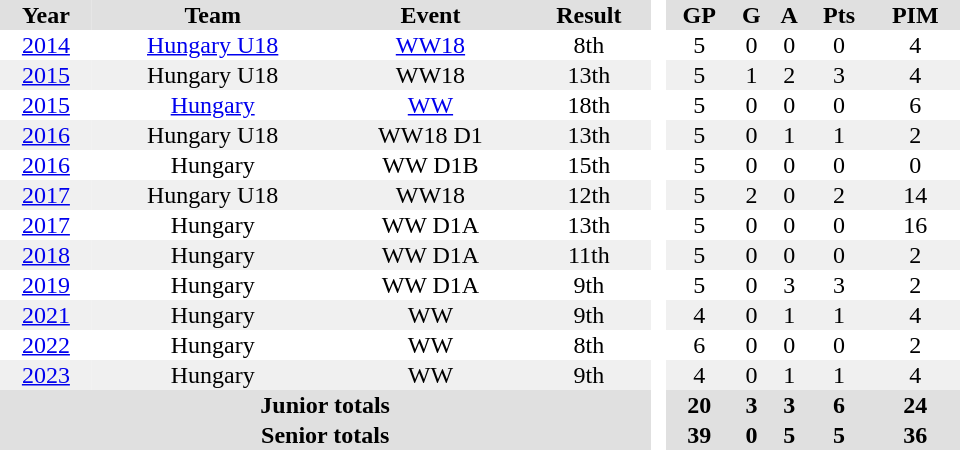<table border="0" cellpadding="1" cellspacing="0" style="text-align:center; width:40em">
<tr ALIGN="centre" bgcolor="#e0e0e0">
<th>Year</th>
<th>Team</th>
<th>Event</th>
<th>Result</th>
<th rowspan="96" bgcolor="#ffffff"> </th>
<th>GP</th>
<th>G</th>
<th>A</th>
<th>Pts</th>
<th>PIM</th>
</tr>
<tr>
<td><a href='#'>2014</a></td>
<td><a href='#'>Hungary U18</a></td>
<td><a href='#'>WW18</a></td>
<td>8th</td>
<td>5</td>
<td>0</td>
<td>0</td>
<td>0</td>
<td>4</td>
</tr>
<tr bgcolor="#f0f0f0">
<td><a href='#'>2015</a></td>
<td>Hungary U18</td>
<td>WW18 </td>
<td>13th</td>
<td>5</td>
<td>1</td>
<td>2</td>
<td>3</td>
<td>4</td>
</tr>
<tr>
<td><a href='#'>2015</a></td>
<td><a href='#'>Hungary</a></td>
<td><a href='#'>WW</a> </td>
<td>18th</td>
<td>5</td>
<td>0</td>
<td>0</td>
<td>0</td>
<td>6</td>
</tr>
<tr bgcolor="#f0f0f0">
<td><a href='#'>2016</a></td>
<td>Hungary U18</td>
<td>WW18 D1</td>
<td>13th</td>
<td>5</td>
<td>0</td>
<td>1</td>
<td>1</td>
<td>2</td>
</tr>
<tr>
<td><a href='#'>2016</a></td>
<td>Hungary</td>
<td>WW D1B</td>
<td>15th</td>
<td>5</td>
<td>0</td>
<td>0</td>
<td>0</td>
<td>0</td>
</tr>
<tr bgcolor="#f0f0f0">
<td><a href='#'>2017</a></td>
<td>Hungary U18</td>
<td>WW18 </td>
<td>12th</td>
<td>5</td>
<td>2</td>
<td>0</td>
<td>2</td>
<td>14</td>
</tr>
<tr>
<td><a href='#'>2017</a></td>
<td>Hungary</td>
<td>WW D1A</td>
<td>13th</td>
<td>5</td>
<td>0</td>
<td>0</td>
<td>0</td>
<td>16</td>
</tr>
<tr bgcolor="#f0f0f0">
<td><a href='#'>2018</a></td>
<td>Hungary</td>
<td>WW D1A</td>
<td>11th</td>
<td>5</td>
<td>0</td>
<td>0</td>
<td>0</td>
<td>2</td>
</tr>
<tr>
<td><a href='#'>2019</a></td>
<td>Hungary</td>
<td>WW D1A</td>
<td>9th</td>
<td>5</td>
<td>0</td>
<td>3</td>
<td>3</td>
<td>2</td>
</tr>
<tr bgcolor="#f0f0f0">
<td><a href='#'>2021</a></td>
<td>Hungary</td>
<td>WW</td>
<td>9th</td>
<td>4</td>
<td>0</td>
<td>1</td>
<td>1</td>
<td>4</td>
</tr>
<tr>
<td><a href='#'>2022</a></td>
<td>Hungary</td>
<td>WW</td>
<td>8th</td>
<td>6</td>
<td>0</td>
<td>0</td>
<td>0</td>
<td>2</td>
</tr>
<tr bgcolor="#f0f0f0">
<td><a href='#'>2023</a></td>
<td>Hungary</td>
<td>WW</td>
<td>9th</td>
<td>4</td>
<td>0</td>
<td>1</td>
<td>1</td>
<td>4</td>
</tr>
<tr align="centre" bgcolor="#e0e0e0">
<th colspan="4">Junior totals</th>
<th>20</th>
<th>3</th>
<th>3</th>
<th>6</th>
<th>24</th>
</tr>
<tr align="centre" bgcolor="#e0e0e0">
<th colspan="4">Senior totals</th>
<th>39</th>
<th>0</th>
<th>5</th>
<th>5</th>
<th>36</th>
</tr>
</table>
